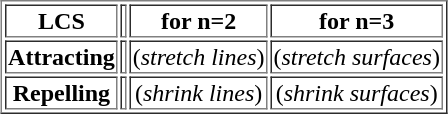<table align="center" | border="1">
<tr>
<th scope="col">LCS</th>
<th scope="col"></th>
<th scope="col"> for n=2</th>
<th scope="col"> for n=3</th>
</tr>
<tr style="text-align: center">
<th scope="row">Attracting</th>
<td></td>
<td> (<em>stretch lines</em>)</td>
<td> (<em>stretch surfaces</em>)</td>
</tr>
<tr style="text-align: center">
<th scope="row">Repelling</th>
<td></td>
<td> (<em>shrink lines</em>)</td>
<td> (<em>shrink surfaces</em>)</td>
</tr>
</table>
